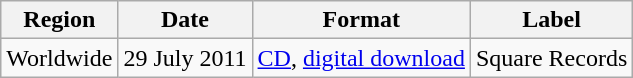<table class="wikitable sortable">
<tr>
<th>Region</th>
<th>Date</th>
<th>Format</th>
<th>Label</th>
</tr>
<tr>
<td>Worldwide</td>
<td>29 July 2011</td>
<td><a href='#'>CD</a>, <a href='#'>digital download</a></td>
<td>Square Records</td>
</tr>
</table>
